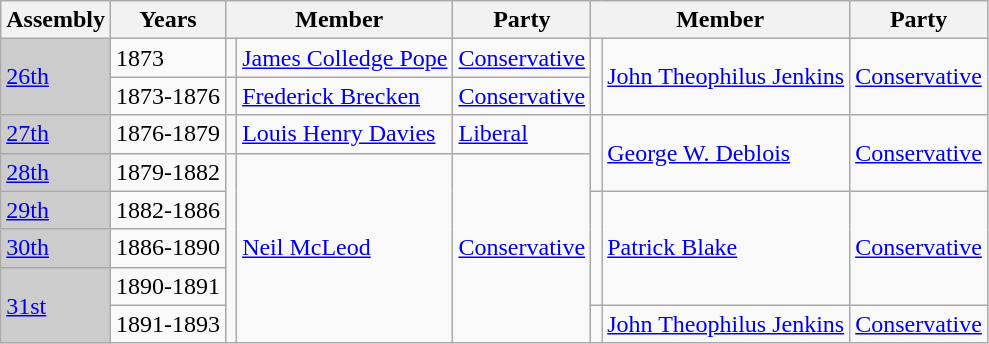<table class="wikitable">
<tr>
<th>Assembly</th>
<th>Years</th>
<th colspan="2">Member</th>
<th>Party</th>
<th colspan="2">Member</th>
<th>Party</th>
</tr>
<tr>
<td bgcolor="CCCCCC" rowspan="2"><a href='#'>26th</a></td>
<td>1873</td>
<td></td>
<td><a href='#'>James Colledge Pope</a></td>
<td><a href='#'>Conservative</a></td>
<td rowspan="2" ></td>
<td rowspan="2"><a href='#'>John Theophilus Jenkins</a></td>
<td rowspan="2"><a href='#'>Conservative</a></td>
</tr>
<tr>
<td>1873-1876</td>
<td></td>
<td><a href='#'>Frederick Brecken</a></td>
<td><a href='#'>Conservative</a></td>
</tr>
<tr>
<td bgcolor="CCCCCC"><a href='#'>27th</a></td>
<td>1876-1879</td>
<td></td>
<td><a href='#'>Louis Henry Davies</a></td>
<td><a href='#'>Liberal</a></td>
<td rowspan="2" ></td>
<td rowspan="2"><a href='#'>George W. Deblois</a></td>
<td rowspan="2"><a href='#'>Conservative</a></td>
</tr>
<tr>
<td bgcolor="CCCCCC"><a href='#'>28th</a></td>
<td>1879-1882</td>
<td rowspan="5" ></td>
<td rowspan="5"><a href='#'>Neil McLeod</a></td>
<td rowspan="5"><a href='#'>Conservative</a></td>
</tr>
<tr>
<td bgcolor="CCCCCC"><a href='#'>29th</a></td>
<td>1882-1886</td>
<td rowspan="3" ></td>
<td rowspan="3"><a href='#'>Patrick Blake</a></td>
<td rowspan="3"><a href='#'>Conservative</a></td>
</tr>
<tr>
<td bgcolor="CCCCCC"><a href='#'>30th</a></td>
<td>1886-1890</td>
</tr>
<tr>
<td bgcolor="CCCCCC" rowspan="2"><a href='#'>31st</a></td>
<td>1890-1891</td>
</tr>
<tr>
<td>1891-1893</td>
<td></td>
<td><a href='#'>John Theophilus Jenkins</a></td>
<td><a href='#'>Conservative</a></td>
</tr>
</table>
